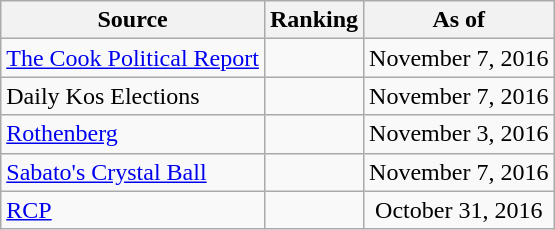<table class="wikitable" style="text-align:center">
<tr>
<th>Source</th>
<th>Ranking</th>
<th>As of</th>
</tr>
<tr>
<td align=left><a href='#'>The Cook Political Report</a></td>
<td></td>
<td>November 7, 2016</td>
</tr>
<tr>
<td align=left>Daily Kos Elections</td>
<td></td>
<td>November 7, 2016</td>
</tr>
<tr>
<td align=left><a href='#'>Rothenberg</a></td>
<td></td>
<td>November 3, 2016</td>
</tr>
<tr>
<td align=left><a href='#'>Sabato's Crystal Ball</a></td>
<td></td>
<td>November 7, 2016</td>
</tr>
<tr>
<td align="left"><a href='#'>RCP</a></td>
<td></td>
<td>October 31, 2016</td>
</tr>
</table>
